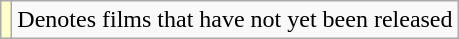<table class="wikitable sortable">
<tr>
<td style="background:#FFFFCC;"></td>
<td>Denotes films that have not yet been released</td>
</tr>
</table>
